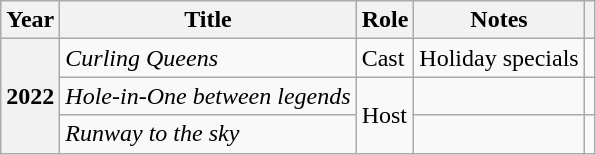<table class="wikitable plainrowheaders">
<tr>
<th scope="col">Year</th>
<th scope="col">Title</th>
<th scope="col">Role</th>
<th scope="col">Notes</th>
<th scope="col" class="unsortable"></th>
</tr>
<tr>
<th scope="row" rowspan=3>2022</th>
<td><em>Curling Queens</em></td>
<td>Cast</td>
<td>Holiday specials</td>
<td></td>
</tr>
<tr>
<td><em>Hole-in-One between legends</em></td>
<td rowspan=2>Host</td>
<td></td>
<td></td>
</tr>
<tr>
<td><em>Runway to the sky</em></td>
<td></td>
<td></td>
</tr>
</table>
